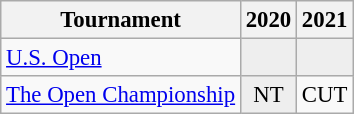<table class="wikitable" style="font-size:95%;text-align:center;">
<tr>
<th>Tournament</th>
<th>2020</th>
<th>2021</th>
</tr>
<tr>
<td align=left><a href='#'>U.S. Open</a></td>
<td style="background:#eeeeee;"></td>
<td style="background:#eeeeee;"></td>
</tr>
<tr>
<td align=left><a href='#'>The Open Championship</a></td>
<td style="background:#eeeeee;">NT</td>
<td>CUT</td>
</tr>
</table>
